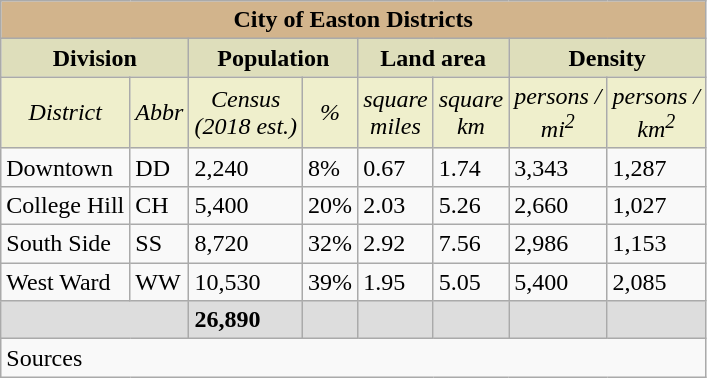<table class="wikitable">
<tr>
<th colspan="9" style="background-color:tan;"><strong>City of Easton Districts</strong></th>
</tr>
<tr style="background:#dedebb;">
<th style="background: transparent" colspan="2">Division</th>
<th style="background: transparent" colspan="2">Population</th>
<th style="background: transparent" colspan="2">Land area</th>
<th style="background: transparent" colspan="2">Density</th>
</tr>
<tr style="background:#efefcc; font-style: italic">
<th style="font-weight:normal; background: transparent">District</th>
<th ! style="font-weight:normal; background: transparent">Abbr</th>
<th ! style="font-weight: normal; background: transparent">Census<br> (2018 est.)</th>
<th ! style="font-weight: normal; background: transparent">%</th>
<th ! style="font-weight:normal; background: transparent">square<br> miles</th>
<th ! style="font-weight:normal; background: transparent">square<br> km</th>
<th ! style="font-weight:normal; background: transparent">persons /<br>mi<sup>2</sup></th>
<th ! style="font-weight:normal; background: transparent">persons /<br>km<sup>2</sup></th>
</tr>
<tr>
<td>Downtown</td>
<td>DD</td>
<td>2,240</td>
<td>8%</td>
<td>0.67</td>
<td>1.74</td>
<td>3,343</td>
<td>1,287</td>
</tr>
<tr>
<td>College Hill</td>
<td>CH</td>
<td>5,400</td>
<td>20%</td>
<td>2.03</td>
<td>5.26</td>
<td>2,660</td>
<td>1,027</td>
</tr>
<tr>
<td>South Side</td>
<td>SS</td>
<td>8,720</td>
<td>32%</td>
<td>2.92</td>
<td>7.56</td>
<td>2,986</td>
<td>1,153</td>
</tr>
<tr>
<td>West Ward</td>
<td>WW</td>
<td>10,530</td>
<td>39%</td>
<td>1.95</td>
<td>5.05</td>
<td>5,400</td>
<td>2,085</td>
</tr>
<tr style="background:#ddd;" class="sortbottom">
<td colspan="2"></td>
<td><strong>26,890</strong></td>
<td></td>
<td></td>
<td></td>
<td></td>
<td></td>
</tr>
<tr>
<td colspan="8">Sources</td>
</tr>
</table>
